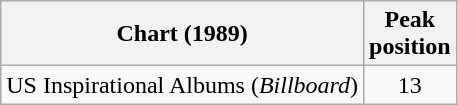<table class="wikitable">
<tr>
<th>Chart (1989)</th>
<th>Peak<br>position</th>
</tr>
<tr>
<td>US Inspirational Albums (<em>Billboard</em>)</td>
<td style="text-align:center;">13</td>
</tr>
</table>
